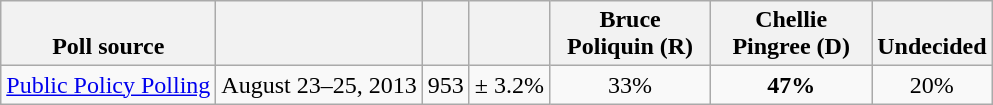<table class="wikitable" style="text-align:center">
<tr valign= bottom>
<th>Poll source</th>
<th></th>
<th></th>
<th></th>
<th style="width:100px;">Bruce<br>Poliquin (R)</th>
<th style="width:100px;">Chellie<br>Pingree (D)</th>
<th>Undecided</th>
</tr>
<tr>
<td align=left><a href='#'>Public Policy Polling</a></td>
<td>August 23–25, 2013</td>
<td>953</td>
<td>± 3.2%</td>
<td>33%</td>
<td><strong>47%</strong></td>
<td>20%</td>
</tr>
</table>
